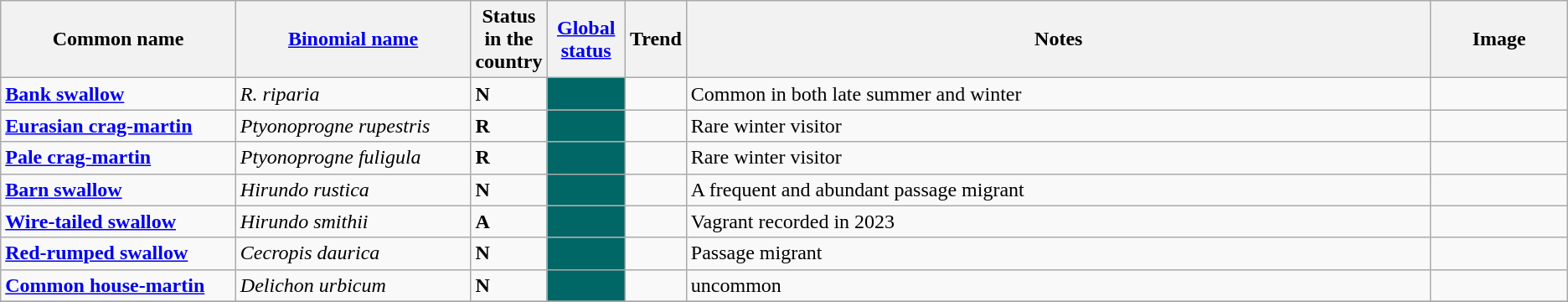<table class="wikitable sortable">
<tr>
<th width="15%">Common name</th>
<th width="15%"><a href='#'>Binomial name</a></th>
<th width="1%">Status in the country</th>
<th width="5%"><a href='#'>Global status</a></th>
<th width="1%">Trend</th>
<th class="unsortable">Notes</th>
<th class="unsortable">Image</th>
</tr>
<tr>
<td><strong><a href='#'>Bank swallow</a></strong></td>
<td><em>R. riparia</em></td>
<td><strong>N</strong></td>
<td align=center style="background: #006666"></td>
<td align=center></td>
<td>Common in both late summer and winter</td>
<td></td>
</tr>
<tr>
<td><strong><a href='#'>Eurasian crag-martin</a></strong></td>
<td><em>Ptyonoprogne rupestris</em></td>
<td><strong>R</strong></td>
<td align=center style="background: #006666"></td>
<td align=center></td>
<td>Rare winter visitor</td>
<td></td>
</tr>
<tr>
<td><strong><a href='#'>Pale crag-martin</a></strong></td>
<td><em>Ptyonoprogne fuligula</em></td>
<td><strong>R</strong></td>
<td align=center style="background: #006666"></td>
<td align=center></td>
<td>Rare winter visitor</td>
<td></td>
</tr>
<tr>
<td><strong><a href='#'>Barn swallow</a></strong></td>
<td><em>Hirundo rustica</em></td>
<td><strong>N</strong></td>
<td align=center style="background: #006666"></td>
<td align=center></td>
<td>A frequent and abundant passage migrant</td>
<td></td>
</tr>
<tr>
<td><strong><a href='#'>Wire-tailed swallow</a></strong></td>
<td><em>Hirundo smithii</em></td>
<td><strong>A</strong></td>
<td align=center style="background: #006666"></td>
<td align=center></td>
<td>Vagrant recorded in 2023</td>
<td></td>
</tr>
<tr>
<td><strong><a href='#'>Red-rumped swallow</a></strong></td>
<td><em>Cecropis daurica</em></td>
<td><strong>N</strong></td>
<td align=center style="background: #006666"></td>
<td align=center></td>
<td>Passage migrant</td>
<td></td>
</tr>
<tr>
<td><strong><a href='#'>Common house-martin</a></strong></td>
<td><em>Delichon urbicum</em></td>
<td><strong>N</strong></td>
<td align=center style="background: #006666"></td>
<td align=center></td>
<td>uncommon</td>
<td></td>
</tr>
<tr>
</tr>
</table>
